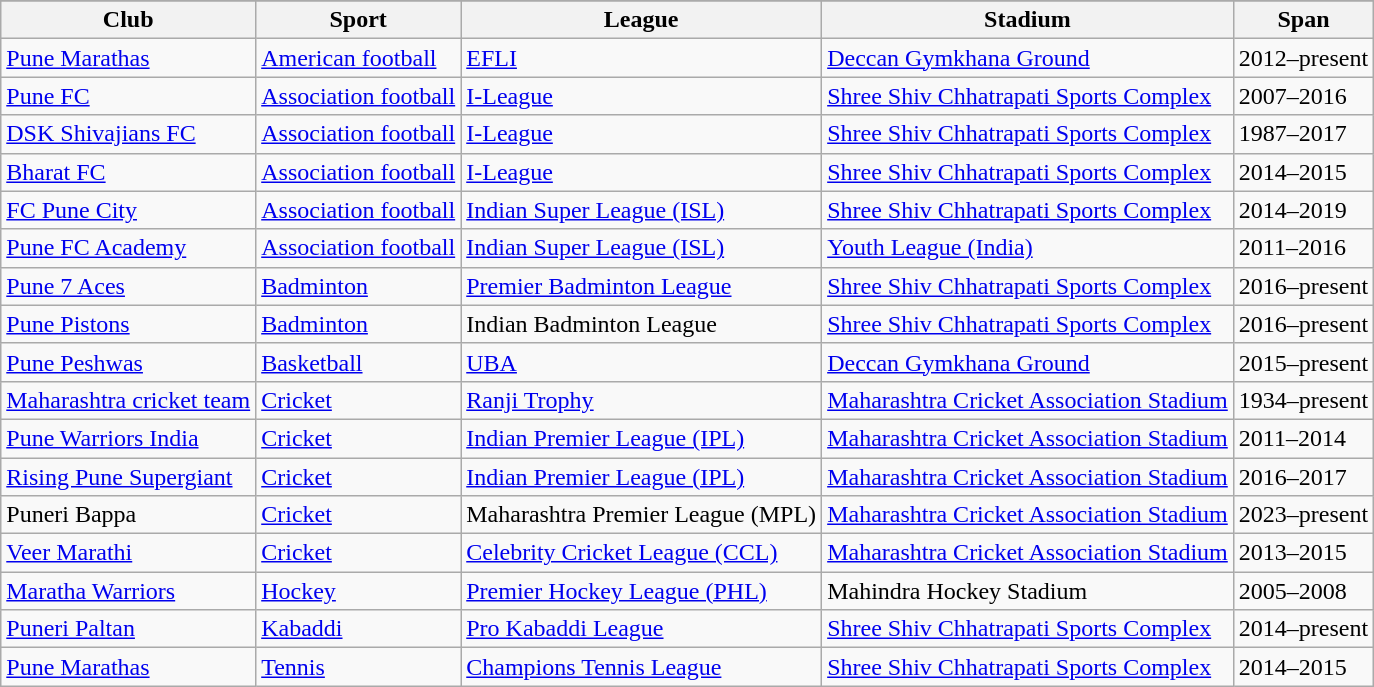<table class="wikitable sortable">
<tr>
</tr>
<tr>
<th>Club</th>
<th>Sport</th>
<th>League</th>
<th>Stadium</th>
<th>Span</th>
</tr>
<tr>
<td><a href='#'>Pune Marathas</a></td>
<td><a href='#'>American football</a></td>
<td><a href='#'>EFLI</a></td>
<td><a href='#'>Deccan Gymkhana Ground</a></td>
<td>2012–present</td>
</tr>
<tr>
<td><a href='#'>Pune FC</a></td>
<td><a href='#'>Association football</a></td>
<td><a href='#'>I-League</a></td>
<td><a href='#'>Shree Shiv Chhatrapati Sports Complex</a></td>
<td>2007–2016</td>
</tr>
<tr>
<td><a href='#'>DSK Shivajians FC</a></td>
<td><a href='#'>Association football</a></td>
<td><a href='#'>I-League</a></td>
<td><a href='#'>Shree Shiv Chhatrapati Sports Complex</a></td>
<td>1987–2017</td>
</tr>
<tr>
<td><a href='#'>Bharat FC</a></td>
<td><a href='#'>Association football</a></td>
<td><a href='#'>I-League</a></td>
<td><a href='#'>Shree Shiv Chhatrapati Sports Complex</a></td>
<td>2014–2015</td>
</tr>
<tr>
<td><a href='#'>FC Pune City</a></td>
<td><a href='#'>Association football</a></td>
<td><a href='#'>Indian Super League (ISL)</a></td>
<td><a href='#'>Shree Shiv Chhatrapati Sports Complex</a></td>
<td>2014–2019</td>
</tr>
<tr>
<td><a href='#'>Pune FC Academy</a></td>
<td><a href='#'>Association football</a></td>
<td><a href='#'>Indian Super League (ISL)</a></td>
<td><a href='#'>Youth League (India)</a></td>
<td>2011–2016</td>
</tr>
<tr>
<td><a href='#'>Pune 7 Aces</a></td>
<td><a href='#'>Badminton</a></td>
<td><a href='#'>Premier Badminton League</a></td>
<td><a href='#'>Shree Shiv Chhatrapati Sports Complex</a></td>
<td>2016–present</td>
</tr>
<tr>
<td><a href='#'>Pune Pistons</a></td>
<td><a href='#'>Badminton</a></td>
<td>Indian Badminton League</td>
<td><a href='#'>Shree Shiv Chhatrapati Sports Complex</a></td>
<td>2016–present</td>
</tr>
<tr>
<td><a href='#'>Pune Peshwas</a></td>
<td><a href='#'>Basketball</a></td>
<td><a href='#'>UBA</a></td>
<td><a href='#'>Deccan Gymkhana Ground</a></td>
<td>2015–present</td>
</tr>
<tr>
<td><a href='#'>Maharashtra cricket team</a></td>
<td><a href='#'>Cricket</a></td>
<td><a href='#'>Ranji Trophy</a></td>
<td><a href='#'>Maharashtra Cricket Association Stadium</a></td>
<td>1934–present</td>
</tr>
<tr>
<td><a href='#'>Pune Warriors India</a></td>
<td><a href='#'>Cricket</a></td>
<td><a href='#'>Indian Premier League (IPL)</a></td>
<td><a href='#'>Maharashtra Cricket Association Stadium</a></td>
<td>2011–2014</td>
</tr>
<tr>
<td><a href='#'>Rising Pune Supergiant</a></td>
<td><a href='#'>Cricket</a></td>
<td><a href='#'>Indian Premier League (IPL)</a></td>
<td><a href='#'>Maharashtra Cricket Association Stadium</a></td>
<td>2016–2017</td>
</tr>
<tr>
<td>Puneri Bappa</td>
<td><a href='#'>Cricket</a></td>
<td>Maharashtra Premier League (MPL)</td>
<td><a href='#'>Maharashtra Cricket Association Stadium</a></td>
<td>2023–present</td>
</tr>
<tr>
<td><a href='#'>Veer Marathi</a></td>
<td><a href='#'>Cricket</a></td>
<td><a href='#'>Celebrity Cricket League (CCL)</a></td>
<td><a href='#'>Maharashtra Cricket Association Stadium</a></td>
<td>2013–2015</td>
</tr>
<tr>
<td><a href='#'>Maratha Warriors</a></td>
<td><a href='#'>Hockey</a></td>
<td><a href='#'>Premier Hockey League (PHL)</a></td>
<td>Mahindra Hockey Stadium</td>
<td>2005–2008</td>
</tr>
<tr>
<td><a href='#'>Puneri Paltan</a></td>
<td><a href='#'>Kabaddi</a></td>
<td><a href='#'>Pro Kabaddi League</a></td>
<td><a href='#'>Shree Shiv Chhatrapati Sports Complex</a></td>
<td>2014–present</td>
</tr>
<tr>
<td><a href='#'>Pune Marathas</a></td>
<td><a href='#'>Tennis</a></td>
<td><a href='#'>Champions Tennis League</a></td>
<td><a href='#'>Shree Shiv Chhatrapati Sports Complex</a></td>
<td>2014–2015</td>
</tr>
</table>
